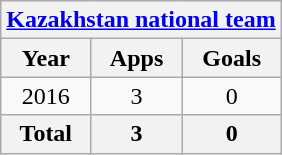<table class="wikitable" style="text-align:center">
<tr>
<th colspan=3><a href='#'>Kazakhstan national team</a></th>
</tr>
<tr>
<th>Year</th>
<th>Apps</th>
<th>Goals</th>
</tr>
<tr>
<td>2016</td>
<td>3</td>
<td>0</td>
</tr>
<tr>
<th>Total</th>
<th>3</th>
<th>0</th>
</tr>
</table>
